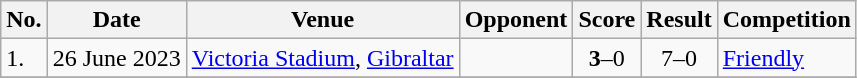<table class="wikitable">
<tr>
<th>No.</th>
<th>Date</th>
<th>Venue</th>
<th>Opponent</th>
<th>Score</th>
<th>Result</th>
<th>Competition</th>
</tr>
<tr>
<td>1.</td>
<td>26 June 2023</td>
<td><a href='#'>Victoria Stadium</a>, <a href='#'>Gibraltar</a></td>
<td></td>
<td align=center><strong>3</strong>–0</td>
<td align=center>7–0</td>
<td><a href='#'>Friendly</a></td>
</tr>
<tr>
</tr>
</table>
